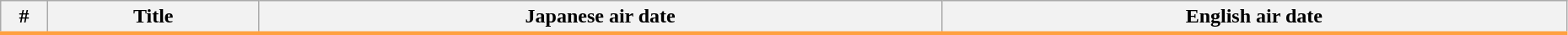<table class="wikitable" width="98%">
<tr style="border-bottom:3px solid #FFA040">
<th width="3%">#</th>
<th>Title</th>
<th>Japanese air date</th>
<th>English air date<br>











</th>
</tr>
</table>
